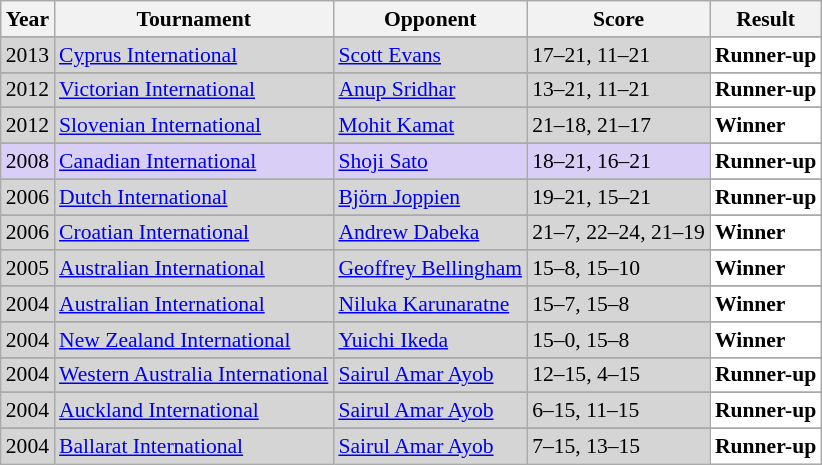<table class="sortable wikitable" style="font-size: 90%;">
<tr>
<th>Year</th>
<th>Tournament</th>
<th>Opponent</th>
<th>Score</th>
<th>Result</th>
</tr>
<tr>
</tr>
<tr style="background:#D5D5D5">
<td align="center">2013</td>
<td align="left"><a href='#'>Cyprus International</a></td>
<td align="left"> <a href='#'>Scott Evans</a></td>
<td align="left">17–21, 11–21</td>
<td style="text-align:left; background:white"> <strong>Runner-up</strong></td>
</tr>
<tr>
</tr>
<tr style="background:#D5D5D5">
<td align="center">2012</td>
<td align="left"><a href='#'>Victorian International</a></td>
<td align="left"> <a href='#'>Anup Sridhar</a></td>
<td align="left">13–21, 11–21</td>
<td style="text-align:left; background:white"> <strong>Runner-up</strong></td>
</tr>
<tr>
</tr>
<tr style="background:#D5D5D5">
<td align="center">2012</td>
<td align="left"><a href='#'>Slovenian International</a></td>
<td align="left"> <a href='#'>Mohit Kamat</a></td>
<td align="left">21–18, 21–17</td>
<td style="text-align:left; background:white"> <strong>Winner</strong></td>
</tr>
<tr>
</tr>
<tr style="background:#D8CEF6">
<td align="center">2008</td>
<td align="left"><a href='#'>Canadian International</a></td>
<td align="left"> <a href='#'>Shoji Sato</a></td>
<td align="left">18–21, 16–21</td>
<td style="text-align:left; background:white"> <strong>Runner-up</strong></td>
</tr>
<tr>
</tr>
<tr style="background:#D5D5D5">
<td align="center">2006</td>
<td align="left"><a href='#'>Dutch International</a></td>
<td align="left"> <a href='#'>Björn Joppien</a></td>
<td align="left">19–21, 15–21</td>
<td style="text-align:left; background:white"> <strong>Runner-up</strong></td>
</tr>
<tr>
</tr>
<tr style="background:#D5D5D5">
<td align="center">2006</td>
<td align="left"><a href='#'>Croatian International</a></td>
<td align="left"> <a href='#'>Andrew Dabeka</a></td>
<td align="left">21–7, 22–24, 21–19</td>
<td style="text-align:left; background:white"> <strong>Winner</strong></td>
</tr>
<tr>
</tr>
<tr style="background:#D5D5D5">
<td align="center">2005</td>
<td align="left"><a href='#'>Australian International</a></td>
<td align="left"> <a href='#'>Geoffrey Bellingham</a></td>
<td align="left">15–8, 15–10</td>
<td style="text-align:left; background:white"> <strong>Winner</strong></td>
</tr>
<tr>
</tr>
<tr style="background:#D5D5D5">
<td align="center">2004</td>
<td align="left"><a href='#'>Australian International</a></td>
<td align="left"> <a href='#'>Niluka Karunaratne</a></td>
<td align="left">15–7, 15–8</td>
<td style="text-align:left; background:white"> <strong>Winner</strong></td>
</tr>
<tr>
</tr>
<tr style="background:#D5D5D5">
<td align="center">2004</td>
<td align="left"><a href='#'>New Zealand International</a></td>
<td align="left"> <a href='#'>Yuichi Ikeda</a></td>
<td align="left">15–0, 15–8</td>
<td style="text-align:left; background:white"> <strong>Winner</strong></td>
</tr>
<tr>
</tr>
<tr style="background:#D5D5D5">
<td align="center">2004</td>
<td align="left"><a href='#'>Western Australia International</a></td>
<td align="left"> <a href='#'>Sairul Amar Ayob</a></td>
<td align="left">12–15, 4–15</td>
<td style="text-align:left; background:white"> <strong>Runner-up</strong></td>
</tr>
<tr>
</tr>
<tr style="background:#D5D5D5">
<td align="center">2004</td>
<td align="left"><a href='#'>Auckland International</a></td>
<td align="left"> <a href='#'>Sairul Amar Ayob</a></td>
<td align="left">6–15, 11–15</td>
<td style="text-align:left; background:white"> <strong>Runner-up</strong></td>
</tr>
<tr>
</tr>
<tr style="background:#D5D5D5">
<td align="center">2004</td>
<td align="left"><a href='#'>Ballarat International</a></td>
<td align="left"> <a href='#'>Sairul Amar Ayob</a></td>
<td align="left">7–15, 13–15</td>
<td style="text-align:left; background:white"> <strong>Runner-up</strong></td>
</tr>
</table>
